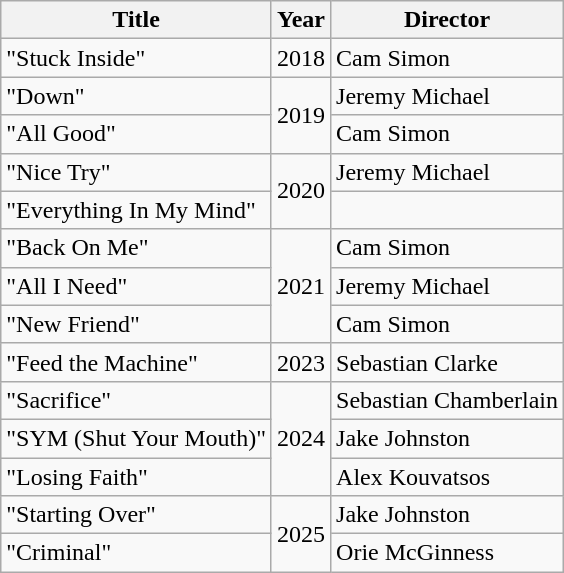<table class="wikitable plainrowheaders">
<tr>
<th>Title</th>
<th>Year</th>
<th>Director</th>
</tr>
<tr>
<td>"Stuck Inside"</td>
<td>2018</td>
<td>Cam Simon</td>
</tr>
<tr>
<td>"Down"</td>
<td rowspan="2">2019</td>
<td>Jeremy Michael</td>
</tr>
<tr>
<td>"All Good"</td>
<td>Cam Simon</td>
</tr>
<tr>
<td>"Nice Try"</td>
<td rowspan="2">2020</td>
<td>Jeremy Michael</td>
</tr>
<tr>
<td>"Everything In My Mind"</td>
<td></td>
</tr>
<tr>
<td>"Back On Me"</td>
<td rowspan="3">2021</td>
<td>Cam Simon</td>
</tr>
<tr>
<td>"All I Need"</td>
<td>Jeremy Michael</td>
</tr>
<tr>
<td>"New Friend"</td>
<td>Cam Simon</td>
</tr>
<tr>
<td>"Feed the Machine" </td>
<td>2023</td>
<td>Sebastian Clarke</td>
</tr>
<tr>
<td>"Sacrifice"</td>
<td rowspan="3">2024</td>
<td>Sebastian Chamberlain</td>
</tr>
<tr>
<td>"SYM (Shut Your Mouth)"</td>
<td>Jake Johnston</td>
</tr>
<tr>
<td>"Losing Faith"</td>
<td>Alex Kouvatsos</td>
</tr>
<tr>
<td>"Starting Over"</td>
<td rowspan="2">2025</td>
<td>Jake Johnston</td>
</tr>
<tr>
<td>"Criminal"</td>
<td>Orie McGinness</td>
</tr>
</table>
